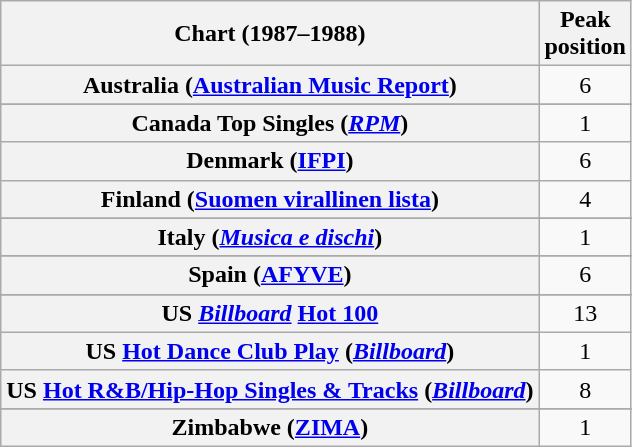<table class="wikitable sortable plainrowheaders">
<tr>
<th>Chart (1987–1988)</th>
<th>Peak<br>position</th>
</tr>
<tr>
<th scope="row">Australia (<a href='#'>Australian Music Report</a>)</th>
<td style="text-align:center;">6</td>
</tr>
<tr>
</tr>
<tr>
</tr>
<tr>
<th scope="row">Canada Top Singles (<em><a href='#'>RPM</a></em>)</th>
<td style="text-align:center;">1</td>
</tr>
<tr>
<th scope="row">Denmark (<a href='#'>IFPI</a>)</th>
<td style="text-align:center;">6</td>
</tr>
<tr>
<th scope="row">Finland (<a href='#'>Suomen virallinen lista</a>)</th>
<td style="text-align:center;">4</td>
</tr>
<tr>
</tr>
<tr>
</tr>
<tr>
<th scope="row">Italy (<em><a href='#'>Musica e dischi</a></em>)</th>
<td style="text-align:center;">1</td>
</tr>
<tr>
</tr>
<tr>
</tr>
<tr>
</tr>
<tr>
<th scope="row">Spain (<a href='#'>AFYVE</a>)</th>
<td style="text-align:center;">6</td>
</tr>
<tr>
</tr>
<tr>
</tr>
<tr>
</tr>
<tr>
<th scope="row">US <em><a href='#'>Billboard</a></em> <a href='#'>Hot 100</a></th>
<td style="text-align:center;">13</td>
</tr>
<tr>
<th scope="row">US <a href='#'>Hot Dance Club Play</a> (<em><a href='#'>Billboard</a></em>)</th>
<td style="text-align:center;">1</td>
</tr>
<tr>
<th scope="row">US <a href='#'>Hot R&B/Hip-Hop Singles & Tracks</a> (<em><a href='#'>Billboard</a></em>)</th>
<td style="text-align:center;">8</td>
</tr>
<tr>
</tr>
<tr>
<th scope="row">Zimbabwe (<a href='#'>ZIMA</a>)</th>
<td style="text-align:center;">1</td>
</tr>
</table>
